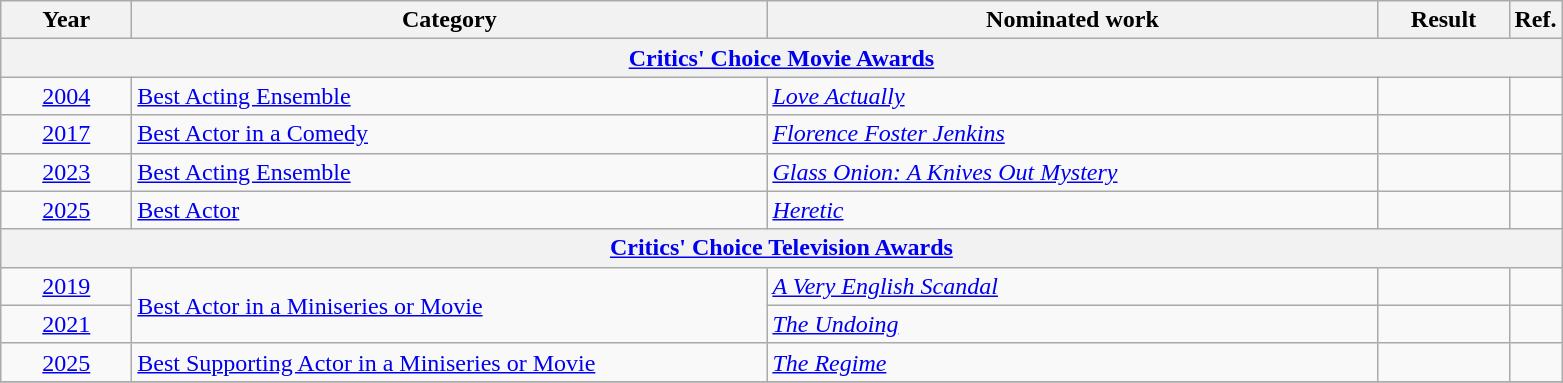<table class=wikitable>
<tr>
<th scope="col" style="width:5em;">Year</th>
<th scope="col" style="width:26em;">Category</th>
<th scope="col" style="width:25em;">Nominated work</th>
<th scope="col" style="width:5em;">Result</th>
<th>Ref.</th>
</tr>
<tr>
<th colspan="5" scope="row"><a href='#'>Critics' Choice Movie Awards</a></th>
</tr>
<tr>
<td style="text-align:center;"><a href='#'>2004</a></td>
<td><a href='#'>Best Acting Ensemble</a></td>
<td><em><a href='#'>Love Actually</a></em></td>
<td></td>
<td style="text-align:center;"></td>
</tr>
<tr>
<td style="text-align:center;"><a href='#'>2017</a></td>
<td><a href='#'>Best Actor in a Comedy</a></td>
<td><em><a href='#'>Florence Foster Jenkins</a></em></td>
<td></td>
<td style="text-align:center;"></td>
</tr>
<tr>
<td style="text-align:center;"><a href='#'>2023</a></td>
<td><a href='#'>Best Acting Ensemble</a></td>
<td><em><a href='#'>Glass Onion: A Knives Out Mystery</a></em></td>
<td></td>
<td style="text-align:center;"></td>
</tr>
<tr>
<td style="text-align:center;"><a href='#'>2025</a></td>
<td><a href='#'>Best Actor</a></td>
<td><em><a href='#'>Heretic</a></em></td>
<td></td>
<td style="text-align:center;"></td>
</tr>
<tr>
<th colspan="5" scope="row"><a href='#'>Critics' Choice Television Awards</a></th>
</tr>
<tr>
<td style="text-align:center;"><a href='#'>2019</a></td>
<td rowspan="2"><a href='#'>Best Actor in a Miniseries or Movie</a></td>
<td><em><a href='#'>A Very English Scandal</a></em></td>
<td></td>
<td style="text-align:center;"></td>
</tr>
<tr>
<td style="text-align:center;"><a href='#'>2021</a></td>
<td><em><a href='#'>The Undoing</a></em></td>
<td></td>
<td style="text-align:center;"></td>
</tr>
<tr>
<td style="text-align:center;"><a href='#'>2025</a></td>
<td><a href='#'>Best Supporting Actor in a Miniseries or Movie</a></td>
<td><em><a href='#'>The Regime</a></em></td>
<td></td>
<td style="text-align:center;"></td>
</tr>
<tr>
</tr>
</table>
